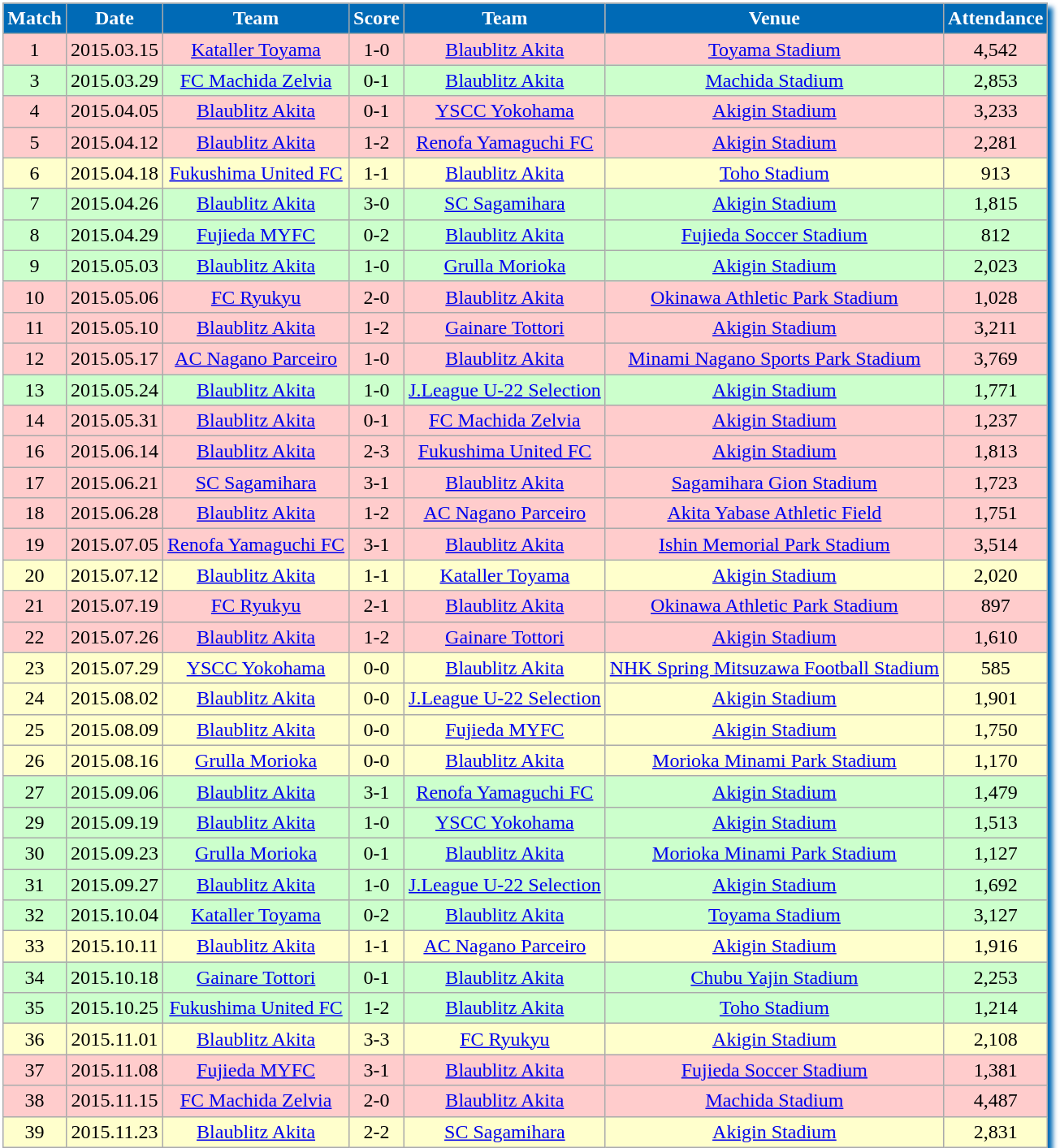<table class="wikitable" border="double #006AB6" style="text-align:center; white-space:nowrap; box-shadow: 4px 4px 4px #006AB6">
<tr style="background-color:#006AB6; color:#FFF; font-weight:bold;">
<td>Match</td>
<td>Date</td>
<td>Team</td>
<td>Score</td>
<td>Team</td>
<td>Venue</td>
<td>Attendance</td>
</tr>
<tr style="background-color: #FFCCCC;">
<td>1</td>
<td>2015.03.15</td>
<td><a href='#'>Kataller Toyama</a></td>
<td>1-0</td>
<td><a href='#'>Blaublitz Akita</a></td>
<td><a href='#'>Toyama Stadium</a></td>
<td>4,542</td>
</tr>
<tr style="background-color: #CCFFCC;">
<td>3</td>
<td>2015.03.29</td>
<td><a href='#'>FC Machida Zelvia</a></td>
<td>0-1</td>
<td><a href='#'>Blaublitz Akita</a></td>
<td><a href='#'>Machida Stadium</a></td>
<td>2,853</td>
</tr>
<tr style="background-color: #FFCCCC;">
<td>4</td>
<td>2015.04.05</td>
<td><a href='#'>Blaublitz Akita</a></td>
<td>0-1</td>
<td><a href='#'>YSCC Yokohama</a></td>
<td><a href='#'>Akigin Stadium</a></td>
<td>3,233</td>
</tr>
<tr style="background-color: #FFCCCC;">
<td>5</td>
<td>2015.04.12</td>
<td><a href='#'>Blaublitz Akita</a></td>
<td>1-2</td>
<td><a href='#'>Renofa Yamaguchi FC</a></td>
<td><a href='#'>Akigin Stadium</a></td>
<td>2,281</td>
</tr>
<tr style="background-color: #FFFFCC;">
<td>6</td>
<td>2015.04.18</td>
<td><a href='#'>Fukushima United FC</a></td>
<td>1-1</td>
<td><a href='#'>Blaublitz Akita</a></td>
<td><a href='#'>Toho Stadium</a></td>
<td>913</td>
</tr>
<tr style="background-color: #CCFFCC;">
<td>7</td>
<td>2015.04.26</td>
<td><a href='#'>Blaublitz Akita</a></td>
<td>3-0</td>
<td><a href='#'>SC Sagamihara</a></td>
<td><a href='#'>Akigin Stadium</a></td>
<td>1,815</td>
</tr>
<tr style="background-color: #CCFFCC;">
<td>8</td>
<td>2015.04.29</td>
<td><a href='#'>Fujieda MYFC</a></td>
<td>0-2</td>
<td><a href='#'>Blaublitz Akita</a></td>
<td><a href='#'>Fujieda Soccer Stadium</a></td>
<td>812</td>
</tr>
<tr style="background-color: #CCFFCC;">
<td>9</td>
<td>2015.05.03</td>
<td><a href='#'>Blaublitz Akita</a></td>
<td>1-0</td>
<td><a href='#'>Grulla Morioka</a></td>
<td><a href='#'>Akigin Stadium</a></td>
<td>2,023</td>
</tr>
<tr style="background-color: #FFCCCC;">
<td>10</td>
<td>2015.05.06</td>
<td><a href='#'>FC Ryukyu</a></td>
<td>2-0</td>
<td><a href='#'>Blaublitz Akita</a></td>
<td><a href='#'>Okinawa Athletic Park Stadium</a></td>
<td>1,028</td>
</tr>
<tr style="background-color: #FFCCCC;">
<td>11</td>
<td>2015.05.10</td>
<td><a href='#'>Blaublitz Akita</a></td>
<td>1-2</td>
<td><a href='#'>Gainare Tottori</a></td>
<td><a href='#'>Akigin Stadium</a></td>
<td>3,211</td>
</tr>
<tr style="background-color: #FFCCCC;">
<td>12</td>
<td>2015.05.17</td>
<td><a href='#'>AC Nagano Parceiro</a></td>
<td>1-0</td>
<td><a href='#'>Blaublitz Akita</a></td>
<td><a href='#'>Minami Nagano Sports Park Stadium</a></td>
<td>3,769</td>
</tr>
<tr style="background-color: #CCFFCC;">
<td>13</td>
<td>2015.05.24</td>
<td><a href='#'>Blaublitz Akita</a></td>
<td>1-0</td>
<td><a href='#'>J.League U-22 Selection</a></td>
<td><a href='#'>Akigin Stadium</a></td>
<td>1,771</td>
</tr>
<tr style="background-color: #FFCCCC;">
<td>14</td>
<td>2015.05.31</td>
<td><a href='#'>Blaublitz Akita</a></td>
<td>0-1</td>
<td><a href='#'>FC Machida Zelvia</a></td>
<td><a href='#'>Akigin Stadium</a></td>
<td>1,237</td>
</tr>
<tr style="background-color: #FFCCCC;">
<td>16</td>
<td>2015.06.14</td>
<td><a href='#'>Blaublitz Akita</a></td>
<td>2-3</td>
<td><a href='#'>Fukushima United FC</a></td>
<td><a href='#'>Akigin Stadium</a></td>
<td>1,813</td>
</tr>
<tr style="background-color: #FFCCCC;">
<td>17</td>
<td>2015.06.21</td>
<td><a href='#'>SC Sagamihara</a></td>
<td>3-1</td>
<td><a href='#'>Blaublitz Akita</a></td>
<td><a href='#'>Sagamihara Gion Stadium</a></td>
<td>1,723</td>
</tr>
<tr style="background-color: #FFCCCC;">
<td>18</td>
<td>2015.06.28</td>
<td><a href='#'>Blaublitz Akita</a></td>
<td>1-2</td>
<td><a href='#'>AC Nagano Parceiro</a></td>
<td><a href='#'>Akita Yabase Athletic Field</a></td>
<td>1,751</td>
</tr>
<tr style="background-color: #FFCCCC;">
<td>19</td>
<td>2015.07.05</td>
<td><a href='#'>Renofa Yamaguchi FC</a></td>
<td>3-1</td>
<td><a href='#'>Blaublitz Akita</a></td>
<td><a href='#'>Ishin Memorial Park Stadium</a></td>
<td>3,514</td>
</tr>
<tr style="background-color: #FFFFCC;">
<td>20</td>
<td>2015.07.12</td>
<td><a href='#'>Blaublitz Akita</a></td>
<td>1-1</td>
<td><a href='#'>Kataller Toyama</a></td>
<td><a href='#'>Akigin Stadium</a></td>
<td>2,020</td>
</tr>
<tr style="background-color: #FFCCCC;">
<td>21</td>
<td>2015.07.19</td>
<td><a href='#'>FC Ryukyu</a></td>
<td>2-1</td>
<td><a href='#'>Blaublitz Akita</a></td>
<td><a href='#'>Okinawa Athletic Park Stadium</a></td>
<td>897</td>
</tr>
<tr style="background-color: #FFCCCC;">
<td>22</td>
<td>2015.07.26</td>
<td><a href='#'>Blaublitz Akita</a></td>
<td>1-2</td>
<td><a href='#'>Gainare Tottori</a></td>
<td><a href='#'>Akigin Stadium</a></td>
<td>1,610</td>
</tr>
<tr style="background-color: #FFFFCC;">
<td>23</td>
<td>2015.07.29</td>
<td><a href='#'>YSCC Yokohama</a></td>
<td>0-0</td>
<td><a href='#'>Blaublitz Akita</a></td>
<td><a href='#'>NHK Spring Mitsuzawa Football Stadium</a></td>
<td>585</td>
</tr>
<tr style="background-color: #FFFFCC;">
<td>24</td>
<td>2015.08.02</td>
<td><a href='#'>Blaublitz Akita</a></td>
<td>0-0</td>
<td><a href='#'>J.League U-22 Selection</a></td>
<td><a href='#'>Akigin Stadium</a></td>
<td>1,901</td>
</tr>
<tr style="background-color: #FFFFCC;">
<td>25</td>
<td>2015.08.09</td>
<td><a href='#'>Blaublitz Akita</a></td>
<td>0-0</td>
<td><a href='#'>Fujieda MYFC</a></td>
<td><a href='#'>Akigin Stadium</a></td>
<td>1,750</td>
</tr>
<tr style="background-color: #FFFFCC;">
<td>26</td>
<td>2015.08.16</td>
<td><a href='#'>Grulla Morioka</a></td>
<td>0-0</td>
<td><a href='#'>Blaublitz Akita</a></td>
<td><a href='#'>Morioka Minami Park Stadium</a></td>
<td>1,170</td>
</tr>
<tr style="background-color: #CCFFCC;">
<td>27</td>
<td>2015.09.06</td>
<td><a href='#'>Blaublitz Akita</a></td>
<td>3-1</td>
<td><a href='#'>Renofa Yamaguchi FC</a></td>
<td><a href='#'>Akigin Stadium</a></td>
<td>1,479</td>
</tr>
<tr style="background-color: #CCFFCC;">
<td>29</td>
<td>2015.09.19</td>
<td><a href='#'>Blaublitz Akita</a></td>
<td>1-0</td>
<td><a href='#'>YSCC Yokohama</a></td>
<td><a href='#'>Akigin Stadium</a></td>
<td>1,513</td>
</tr>
<tr style="background-color: #CCFFCC;">
<td>30</td>
<td>2015.09.23</td>
<td><a href='#'>Grulla Morioka</a></td>
<td>0-1</td>
<td><a href='#'>Blaublitz Akita</a></td>
<td><a href='#'>Morioka Minami Park Stadium</a></td>
<td>1,127</td>
</tr>
<tr style="background-color: #CCFFCC;">
<td>31</td>
<td>2015.09.27</td>
<td><a href='#'>Blaublitz Akita</a></td>
<td>1-0</td>
<td><a href='#'>J.League U-22 Selection</a></td>
<td><a href='#'>Akigin Stadium</a></td>
<td>1,692</td>
</tr>
<tr style="background-color: #CCFFCC;">
<td>32</td>
<td>2015.10.04</td>
<td><a href='#'>Kataller Toyama</a></td>
<td>0-2</td>
<td><a href='#'>Blaublitz Akita</a></td>
<td><a href='#'>Toyama Stadium</a></td>
<td>3,127</td>
</tr>
<tr style="background-color: #FFFFCC;">
<td>33</td>
<td>2015.10.11</td>
<td><a href='#'>Blaublitz Akita</a></td>
<td>1-1</td>
<td><a href='#'>AC Nagano Parceiro</a></td>
<td><a href='#'>Akigin Stadium</a></td>
<td>1,916</td>
</tr>
<tr style="background-color: #CCFFCC;">
<td>34</td>
<td>2015.10.18</td>
<td><a href='#'>Gainare Tottori</a></td>
<td>0-1</td>
<td><a href='#'>Blaublitz Akita</a></td>
<td><a href='#'>Chubu Yajin Stadium</a></td>
<td>2,253</td>
</tr>
<tr style="background-color: #CCFFCC;">
<td>35</td>
<td>2015.10.25</td>
<td><a href='#'>Fukushima United FC</a></td>
<td>1-2</td>
<td><a href='#'>Blaublitz Akita</a></td>
<td><a href='#'>Toho Stadium</a></td>
<td>1,214</td>
</tr>
<tr style="background-color: #FFFFCC;">
<td>36</td>
<td>2015.11.01</td>
<td><a href='#'>Blaublitz Akita</a></td>
<td>3-3</td>
<td><a href='#'>FC Ryukyu</a></td>
<td><a href='#'>Akigin Stadium</a></td>
<td>2,108</td>
</tr>
<tr style="background-color: #FFCCCC;">
<td>37</td>
<td>2015.11.08</td>
<td><a href='#'>Fujieda MYFC</a></td>
<td>3-1</td>
<td><a href='#'>Blaublitz Akita</a></td>
<td><a href='#'>Fujieda Soccer Stadium</a></td>
<td>1,381</td>
</tr>
<tr style="background-color: #FFCCCC;">
<td>38</td>
<td>2015.11.15</td>
<td><a href='#'>FC Machida Zelvia</a></td>
<td>2-0</td>
<td><a href='#'>Blaublitz Akita</a></td>
<td><a href='#'>Machida Stadium</a></td>
<td>4,487</td>
</tr>
<tr style="background-color: #FFFFCC;">
<td>39</td>
<td>2015.11.23</td>
<td><a href='#'>Blaublitz Akita</a></td>
<td>2-2</td>
<td><a href='#'>SC Sagamihara</a></td>
<td><a href='#'>Akigin Stadium</a></td>
<td>2,831</td>
</tr>
</table>
